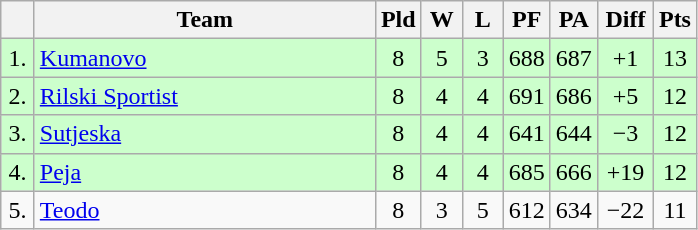<table class="wikitable" style="text-align:center">
<tr>
<th width=15></th>
<th width=220>Team</th>
<th width=20>Pld</th>
<th width=20>W</th>
<th width=20>L</th>
<th width=20>PF</th>
<th width=20>PA</th>
<th width=30>Diff</th>
<th width=20>Pts</th>
</tr>
<tr bgcolor=#ccffcc>
<td>1.</td>
<td align=left> <a href='#'>Kumanovo</a></td>
<td>8</td>
<td>5</td>
<td>3</td>
<td>688</td>
<td>687</td>
<td>+1</td>
<td>13</td>
</tr>
<tr bgcolor=#ccffcc>
<td>2.</td>
<td align=left> <a href='#'>Rilski Sportist</a></td>
<td>8</td>
<td>4</td>
<td>4</td>
<td>691</td>
<td>686</td>
<td>+5</td>
<td>12</td>
</tr>
<tr bgcolor=#ccffcc>
<td>3.</td>
<td align=left> <a href='#'>Sutjeska</a></td>
<td>8</td>
<td>4</td>
<td>4</td>
<td>641</td>
<td>644</td>
<td>−3</td>
<td>12</td>
</tr>
<tr bgcolor=#ccffcc>
<td>4.</td>
<td align=left> <a href='#'>Peja</a></td>
<td>8</td>
<td>4</td>
<td>4</td>
<td>685</td>
<td>666</td>
<td>+19</td>
<td>12</td>
</tr>
<tr>
<td>5.</td>
<td align=left> <a href='#'>Teodo</a></td>
<td>8</td>
<td>3</td>
<td>5</td>
<td>612</td>
<td>634</td>
<td>−22</td>
<td>11</td>
</tr>
</table>
